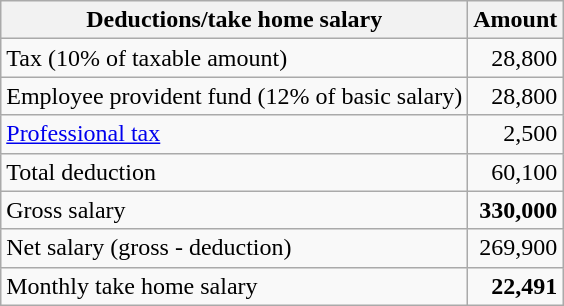<table class="wikitable">
<tr>
<th>Deductions/take home salary</th>
<th>Amount</th>
</tr>
<tr>
<td>Tax (10% of taxable amount)</td>
<td align="right">28,800</td>
</tr>
<tr>
<td>Employee provident fund (12% of basic salary)</td>
<td align="right">28,800</td>
</tr>
<tr>
<td><a href='#'>Professional tax</a></td>
<td align="right">2,500</td>
</tr>
<tr>
<td>Total deduction</td>
<td align="right">60,100</td>
</tr>
<tr>
<td>Gross salary</td>
<td align="right"><strong>330,000</strong></td>
</tr>
<tr>
<td>Net salary (gross - deduction)</td>
<td align="right">269,900</td>
</tr>
<tr>
<td>Monthly take home salary</td>
<td align="right"><strong>22,491</strong></td>
</tr>
</table>
